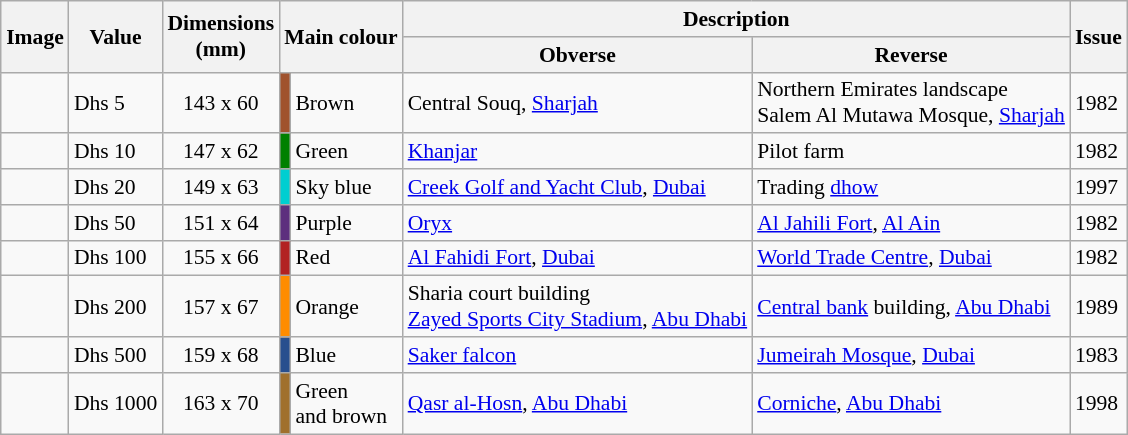<table class="wikitable" style="margin:auto; font-size:90%; border-width:1px;">
<tr>
<th rowspan=2>Image</th>
<th rowspan=2>Value</th>
<th rowspan=2>Dimensions<br>(mm)</th>
<th rowspan=2 colspan=2>Main colour</th>
<th colspan=2>Description</th>
<th rowspan=2>Issue</th>
</tr>
<tr>
<th>Obverse</th>
<th>Reverse</th>
</tr>
<tr>
<td align="center"></td>
<td>Dhs 5</td>
<td align="center">143 x 60</td>
<td style="background:#A0522D"></td>
<td>Brown</td>
<td>Central Souq, <a href='#'>Sharjah</a></td>
<td>Northern Emirates landscape<br>Salem Al Mutawa Mosque, <a href='#'>Sharjah</a></td>
<td>1982</td>
</tr>
<tr>
<td align="center"></td>
<td>Dhs 10</td>
<td align="center">147 x 62</td>
<td style="background:#008000"></td>
<td>Green</td>
<td><a href='#'>Khanjar</a></td>
<td>Pilot farm</td>
<td>1982</td>
</tr>
<tr>
<td align="center"></td>
<td>Dhs 20</td>
<td align="center">149 x 63</td>
<td style="background:#00CED1"></td>
<td>Sky blue</td>
<td><a href='#'>Creek Golf and Yacht Club</a>, <a href='#'>Dubai</a></td>
<td>Trading <a href='#'>dhow</a></td>
<td>1997</td>
</tr>
<tr>
<td align="center"></td>
<td>Dhs 50</td>
<td align="center">151 x 64</td>
<td style="background:#5d2f7e"></td>
<td>Purple</td>
<td><a href='#'>Oryx</a></td>
<td><a href='#'>Al Jahili Fort</a>, <a href='#'>Al Ain</a></td>
<td>1982</td>
</tr>
<tr>
<td align="center"></td>
<td>Dhs 100</td>
<td align="center">155 x 66</td>
<td style="background:#B22222"></td>
<td>Red</td>
<td><a href='#'>Al Fahidi Fort</a>, <a href='#'>Dubai</a></td>
<td><a href='#'>World Trade Centre</a>, <a href='#'>Dubai</a></td>
<td>1982</td>
</tr>
<tr>
<td align="center"></td>
<td>Dhs 200</td>
<td align="center">157 x 67</td>
<td style="background:#FF8C00"></td>
<td>Orange</td>
<td>Sharia court building<br><a href='#'>Zayed Sports City Stadium</a>, <a href='#'>Abu Dhabi</a></td>
<td><a href='#'>Central bank</a> building, <a href='#'>Abu Dhabi</a></td>
<td>1989</td>
</tr>
<tr>
<td align="center"></td>
<td>Dhs 500</td>
<td align="center">159 x 68</td>
<td style="background:#284f8e"></td>
<td>Blue</td>
<td><a href='#'>Saker falcon</a></td>
<td><a href='#'>Jumeirah Mosque</a>, <a href='#'>Dubai</a></td>
<td>1983</td>
</tr>
<tr>
<td align="center"></td>
<td>Dhs 1000</td>
<td align="center">163 x 70</td>
<td style="background:#a0702d"></td>
<td>Green<br>and brown</td>
<td><a href='#'>Qasr al-Hosn</a>, <a href='#'>Abu Dhabi</a></td>
<td><a href='#'>Corniche</a>, <a href='#'>Abu Dhabi</a></td>
<td>1998</td>
</tr>
</table>
